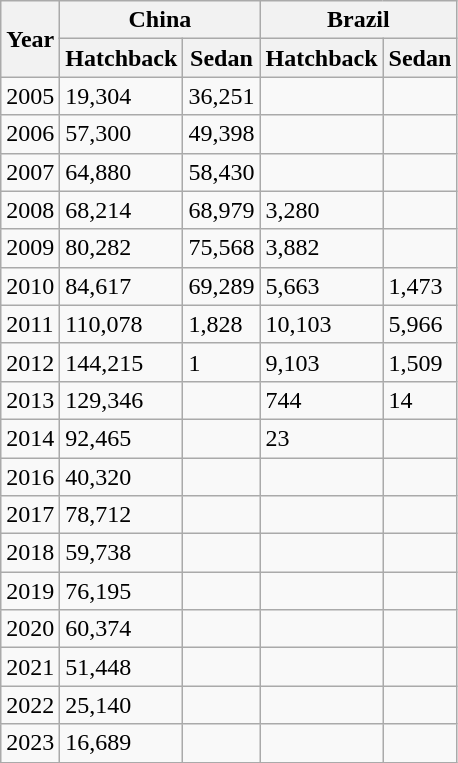<table class="wikitable">
<tr>
<th rowspan="2">Year</th>
<th colspan="2">China</th>
<th colspan="2">Brazil</th>
</tr>
<tr>
<th>Hatchback</th>
<th>Sedan</th>
<th>Hatchback</th>
<th>Sedan</th>
</tr>
<tr>
<td>2005</td>
<td>19,304</td>
<td>36,251</td>
<td></td>
<td></td>
</tr>
<tr>
<td>2006</td>
<td>57,300</td>
<td>49,398</td>
<td></td>
<td></td>
</tr>
<tr>
<td>2007</td>
<td>64,880</td>
<td>58,430</td>
<td></td>
<td></td>
</tr>
<tr>
<td>2008</td>
<td>68,214</td>
<td>68,979</td>
<td>3,280</td>
<td></td>
</tr>
<tr>
<td>2009</td>
<td>80,282</td>
<td>75,568</td>
<td>3,882</td>
<td></td>
</tr>
<tr>
<td>2010</td>
<td>84,617</td>
<td>69,289</td>
<td>5,663</td>
<td>1,473</td>
</tr>
<tr>
<td>2011</td>
<td>110,078</td>
<td>1,828</td>
<td>10,103</td>
<td>5,966</td>
</tr>
<tr>
<td>2012</td>
<td>144,215</td>
<td>1</td>
<td>9,103</td>
<td>1,509</td>
</tr>
<tr>
<td>2013</td>
<td>129,346</td>
<td></td>
<td>744</td>
<td>14</td>
</tr>
<tr>
<td>2014</td>
<td>92,465</td>
<td></td>
<td>23</td>
<td></td>
</tr>
<tr>
<td>2016</td>
<td>40,320</td>
<td></td>
<td></td>
<td></td>
</tr>
<tr>
<td>2017</td>
<td>78,712</td>
<td></td>
<td></td>
<td></td>
</tr>
<tr>
<td>2018</td>
<td>59,738</td>
<td></td>
<td></td>
<td></td>
</tr>
<tr>
<td>2019</td>
<td>76,195</td>
<td></td>
<td></td>
<td></td>
</tr>
<tr>
<td>2020</td>
<td>60,374</td>
<td></td>
<td></td>
<td></td>
</tr>
<tr>
<td>2021</td>
<td>51,448</td>
<td></td>
<td></td>
<td></td>
</tr>
<tr>
<td>2022</td>
<td>25,140</td>
<td></td>
<td></td>
<td></td>
</tr>
<tr>
<td>2023</td>
<td>16,689</td>
<td></td>
<td></td>
<td></td>
</tr>
</table>
